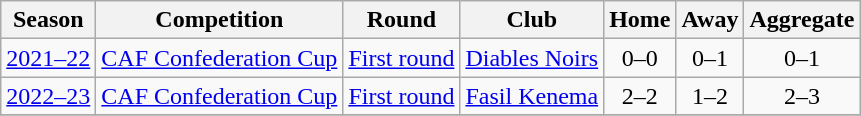<table class="wikitable">
<tr>
<th>Season</th>
<th>Competition</th>
<th>Round</th>
<th>Club</th>
<th>Home</th>
<th>Away</th>
<th>Aggregate</th>
</tr>
<tr>
<td style="background-color:"><a href='#'>2021–22</a></td>
<td rowspan="1"><a href='#'>CAF Confederation Cup</a></td>
<td style="background-color:"><a href='#'>First round</a></td>
<td style="background-color:"> <a href='#'>Diables Noirs</a></td>
<td style="background-color:" align="center">0–0</td>
<td style="background-color:" align="center">0–1</td>
<td style="background-color:" align="center">0–1</td>
</tr>
<tr>
<td style="background-color:"><a href='#'>2022–23</a></td>
<td rowspan="1"><a href='#'>CAF Confederation Cup</a></td>
<td style="background-color:"><a href='#'>First round</a></td>
<td style="background-color:"> <a href='#'>Fasil Kenema</a></td>
<td style="background-color:" align="center">2–2</td>
<td style="background-color:" align="center">1–2</td>
<td style="background-color:" align="center">2–3</td>
</tr>
<tr>
</tr>
</table>
